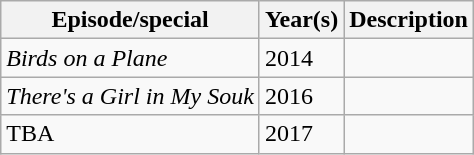<table class="wikitable sortable">
<tr>
<th>Episode/special</th>
<th>Year(s)</th>
<th>Description</th>
</tr>
<tr>
<td><em>Birds on a Plane</em></td>
<td>2014</td>
<td></td>
</tr>
<tr>
<td><em>There's a Girl in My Souk</em></td>
<td>2016</td>
<td></td>
</tr>
<tr>
<td>TBA</td>
<td>2017</td>
<td></td>
</tr>
</table>
